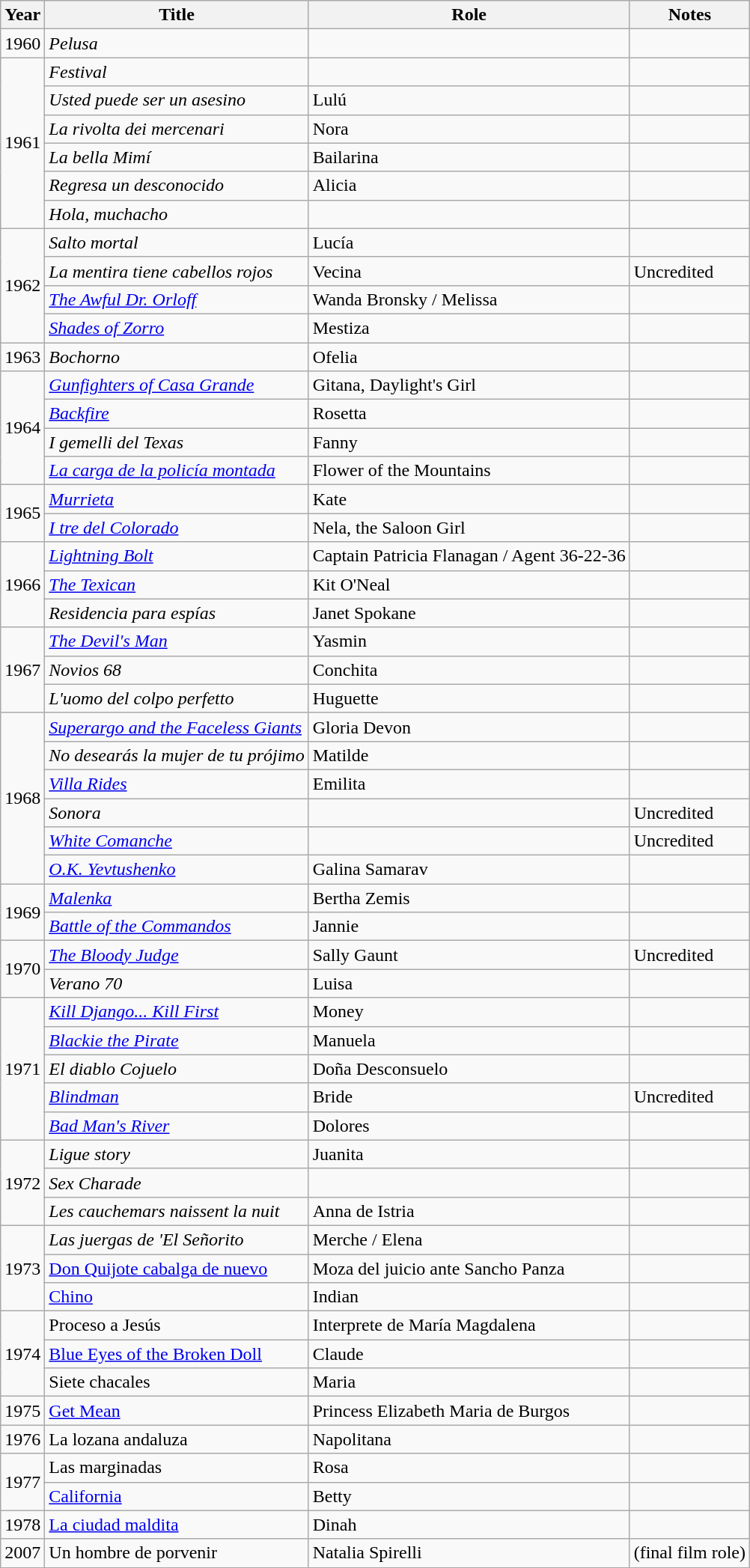<table class="wikitable sortable">
<tr>
<th>Year</th>
<th>Title</th>
<th>Role</th>
<th class="unsortable">Notes</th>
</tr>
<tr>
<td>1960</td>
<td><em>Pelusa</em></td>
<td></td>
<td></td>
</tr>
<tr>
<td rowspan=6>1961</td>
<td><em>Festival</em></td>
<td></td>
<td></td>
</tr>
<tr>
<td><em>Usted puede ser un asesino</em></td>
<td>Lulú</td>
<td></td>
</tr>
<tr>
<td><em>La rivolta dei mercenari</em></td>
<td>Nora</td>
<td></td>
</tr>
<tr>
<td><em>La bella Mimí</em></td>
<td>Bailarina</td>
<td></td>
</tr>
<tr>
<td><em>Regresa un desconocido</em></td>
<td>Alicia</td>
<td></td>
</tr>
<tr>
<td><em>Hola, muchacho</em></td>
<td></td>
<td></td>
</tr>
<tr>
<td rowspan=4>1962</td>
<td><em>Salto mortal</em></td>
<td>Lucía</td>
<td></td>
</tr>
<tr>
<td><em>La mentira tiene cabellos rojos</em></td>
<td>Vecina</td>
<td>Uncredited</td>
</tr>
<tr>
<td><em><a href='#'>The Awful Dr. Orloff</a></em></td>
<td>Wanda Bronsky / Melissa</td>
<td></td>
</tr>
<tr>
<td><em><a href='#'>Shades of Zorro</a></em></td>
<td>Mestiza</td>
<td></td>
</tr>
<tr>
<td>1963</td>
<td><em>Bochorno</em></td>
<td>Ofelia</td>
<td></td>
</tr>
<tr>
<td rowspan=4>1964</td>
<td><em><a href='#'>Gunfighters of Casa Grande</a></em></td>
<td>Gitana, Daylight's Girl</td>
<td></td>
</tr>
<tr>
<td><em><a href='#'>Backfire</a></em></td>
<td>Rosetta</td>
<td></td>
</tr>
<tr>
<td><em>I gemelli del Texas</em></td>
<td>Fanny</td>
<td></td>
</tr>
<tr>
<td><em><a href='#'>La carga de la policía montada</a></em></td>
<td>Flower of the Mountains</td>
<td></td>
</tr>
<tr>
<td rowspan=2>1965</td>
<td><em><a href='#'>Murrieta</a></em></td>
<td>Kate</td>
<td></td>
</tr>
<tr>
<td><em><a href='#'>I tre del Colorado</a></em></td>
<td>Nela, the Saloon Girl</td>
<td></td>
</tr>
<tr>
<td rowspan=3>1966</td>
<td><em><a href='#'>Lightning Bolt</a></em></td>
<td>Captain Patricia Flanagan / Agent 36-22-36</td>
<td></td>
</tr>
<tr>
<td><em><a href='#'>The Texican</a></em></td>
<td>Kit O'Neal</td>
<td></td>
</tr>
<tr>
<td><em>Residencia para espías</em></td>
<td>Janet Spokane</td>
<td></td>
</tr>
<tr>
<td rowspan=3>1967</td>
<td><em><a href='#'>The Devil's Man</a></em></td>
<td>Yasmin</td>
<td></td>
</tr>
<tr>
<td><em>Novios 68</em></td>
<td>Conchita</td>
<td></td>
</tr>
<tr>
<td><em>L'uomo del colpo perfetto</em></td>
<td>Huguette</td>
<td></td>
</tr>
<tr>
<td rowspan=6>1968</td>
<td><em><a href='#'>Superargo and the Faceless Giants</a></em></td>
<td>Gloria Devon</td>
<td></td>
</tr>
<tr>
<td><em>No desearás la mujer de tu prójimo</em></td>
<td>Matilde</td>
<td></td>
</tr>
<tr>
<td><em><a href='#'>Villa Rides</a></em></td>
<td>Emilita</td>
<td></td>
</tr>
<tr>
<td><em>Sonora</em></td>
<td></td>
<td>Uncredited</td>
</tr>
<tr>
<td><em><a href='#'>White Comanche</a></em></td>
<td></td>
<td>Uncredited</td>
</tr>
<tr>
<td><em><a href='#'>O.K. Yevtushenko</a></em></td>
<td>Galina Samarav</td>
<td></td>
</tr>
<tr>
<td rowspan=2>1969</td>
<td><em><a href='#'>Malenka</a></em></td>
<td>Bertha Zemis</td>
<td></td>
</tr>
<tr>
<td><em><a href='#'>Battle of the Commandos</a></em></td>
<td>Jannie</td>
<td></td>
</tr>
<tr>
<td rowspan=2>1970</td>
<td><em><a href='#'>The Bloody Judge</a></em></td>
<td>Sally Gaunt</td>
<td>Uncredited</td>
</tr>
<tr>
<td><em>Verano 70</em></td>
<td>Luisa</td>
<td></td>
</tr>
<tr>
<td rowspan=5>1971</td>
<td><em><a href='#'>Kill Django... Kill First</a></em></td>
<td>Money</td>
<td></td>
</tr>
<tr>
<td><em><a href='#'>Blackie the Pirate</a></em></td>
<td>Manuela</td>
<td></td>
</tr>
<tr>
<td><em>El diablo Cojuelo</em></td>
<td>Doña Desconsuelo</td>
<td></td>
</tr>
<tr>
<td><em><a href='#'>Blindman</a></em></td>
<td>Bride</td>
<td>Uncredited</td>
</tr>
<tr>
<td><em><a href='#'>Bad Man's River</a></em></td>
<td>Dolores</td>
<td></td>
</tr>
<tr>
<td rowspan=3>1972</td>
<td><em>Ligue story</em></td>
<td>Juanita</td>
<td></td>
</tr>
<tr>
<td><em>Sex Charade</em></td>
<td></td>
<td></td>
</tr>
<tr>
<td><em>Les cauchemars naissent la nuit</em></td>
<td>Anna de Istria</td>
<td></td>
</tr>
<tr>
<td rowspan=3>1973</td>
<td><em>Las juergas de 'El Señorito<strong></td>
<td>Merche / Elena</td>
<td></td>
</tr>
<tr>
<td></em><a href='#'>Don Quijote cabalga de nuevo</a><em></td>
<td>Moza del juicio ante Sancho Panza</td>
<td></td>
</tr>
<tr>
<td></em><a href='#'>Chino</a><em></td>
<td>Indian</td>
<td></td>
</tr>
<tr>
<td rowspan=3>1974</td>
<td></em>Proceso a Jesús<em></td>
<td>Interprete de María Magdalena</td>
<td></td>
</tr>
<tr>
<td></em><a href='#'>Blue Eyes of the Broken Doll</a><em></td>
<td>Claude</td>
<td></td>
</tr>
<tr>
<td></em>Siete chacales<em></td>
<td>Maria</td>
<td></td>
</tr>
<tr>
<td>1975</td>
<td></em><a href='#'>Get Mean</a><em></td>
<td>Princess Elizabeth Maria de Burgos</td>
<td></td>
</tr>
<tr>
<td>1976</td>
<td></em>La lozana andaluza<em></td>
<td>Napolitana</td>
<td></td>
</tr>
<tr>
<td rowspan=2>1977</td>
<td></em>Las marginadas<em></td>
<td>Rosa</td>
<td></td>
</tr>
<tr>
<td></em><a href='#'>California</a><em></td>
<td>Betty</td>
<td></td>
</tr>
<tr>
<td>1978</td>
<td></em><a href='#'>La ciudad maldita</a><em></td>
<td>Dinah</td>
<td></td>
</tr>
<tr>
<td>2007</td>
<td></em>Un hombre de porvenir<em></td>
<td>Natalia Spirelli</td>
<td>(final film role)</td>
</tr>
</table>
